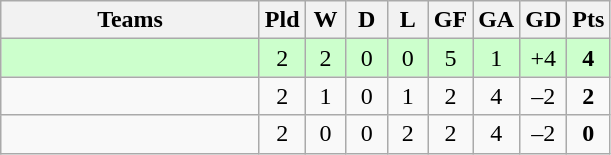<table class="wikitable" style="text-align: center;">
<tr>
<th width=165>Teams</th>
<th width=20>Pld</th>
<th width=20>W</th>
<th width=20>D</th>
<th width=20>L</th>
<th width=20>GF</th>
<th width=20>GA</th>
<th width=20>GD</th>
<th width=20>Pts</th>
</tr>
<tr align=center style="background:#ccffcc;">
<td style="text-align:left;"></td>
<td>2</td>
<td>2</td>
<td>0</td>
<td>0</td>
<td>5</td>
<td>1</td>
<td>+4</td>
<td><strong>4</strong></td>
</tr>
<tr align=center>
<td style="text-align:left;"></td>
<td>2</td>
<td>1</td>
<td>0</td>
<td>1</td>
<td>2</td>
<td>4</td>
<td>–2</td>
<td><strong>2</strong></td>
</tr>
<tr align=center>
<td style="text-align:left;"></td>
<td>2</td>
<td>0</td>
<td>0</td>
<td>2</td>
<td>2</td>
<td>4</td>
<td>–2</td>
<td><strong>0</strong></td>
</tr>
</table>
